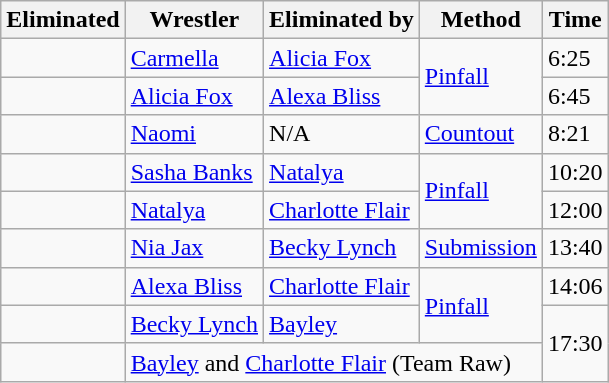<table class="wikitable sortable">
<tr>
<th>Eliminated</th>
<th>Wrestler</th>
<th>Eliminated by</th>
<th>Method</th>
<th>Time</th>
</tr>
<tr>
<td></td>
<td><a href='#'>Carmella</a></td>
<td><a href='#'>Alicia Fox</a></td>
<td rowspan=2><a href='#'>Pinfall</a></td>
<td>6:25</td>
</tr>
<tr>
<td></td>
<td><a href='#'>Alicia Fox</a></td>
<td><a href='#'>Alexa Bliss</a></td>
<td>6:45</td>
</tr>
<tr>
<td></td>
<td><a href='#'>Naomi</a></td>
<td>N/A</td>
<td><a href='#'>Countout</a></td>
<td>8:21</td>
</tr>
<tr>
<td></td>
<td><a href='#'>Sasha Banks</a></td>
<td><a href='#'>Natalya</a></td>
<td rowspan=2><a href='#'>Pinfall</a></td>
<td>10:20</td>
</tr>
<tr>
<td></td>
<td><a href='#'>Natalya</a></td>
<td><a href='#'>Charlotte Flair</a></td>
<td>12:00</td>
</tr>
<tr>
<td></td>
<td><a href='#'>Nia Jax</a></td>
<td><a href='#'>Becky Lynch</a></td>
<td><a href='#'>Submission</a></td>
<td>13:40</td>
</tr>
<tr>
<td></td>
<td><a href='#'>Alexa Bliss</a></td>
<td><a href='#'>Charlotte Flair</a></td>
<td rowspan=2><a href='#'>Pinfall</a></td>
<td>14:06</td>
</tr>
<tr>
<td></td>
<td><a href='#'>Becky Lynch</a></td>
<td><a href='#'>Bayley</a></td>
<td rowspan=2>17:30</td>
</tr>
<tr>
<td></td>
<td colspan="3"><a href='#'>Bayley</a>  and <a href='#'>Charlotte Flair</a> (Team Raw)</td>
</tr>
</table>
